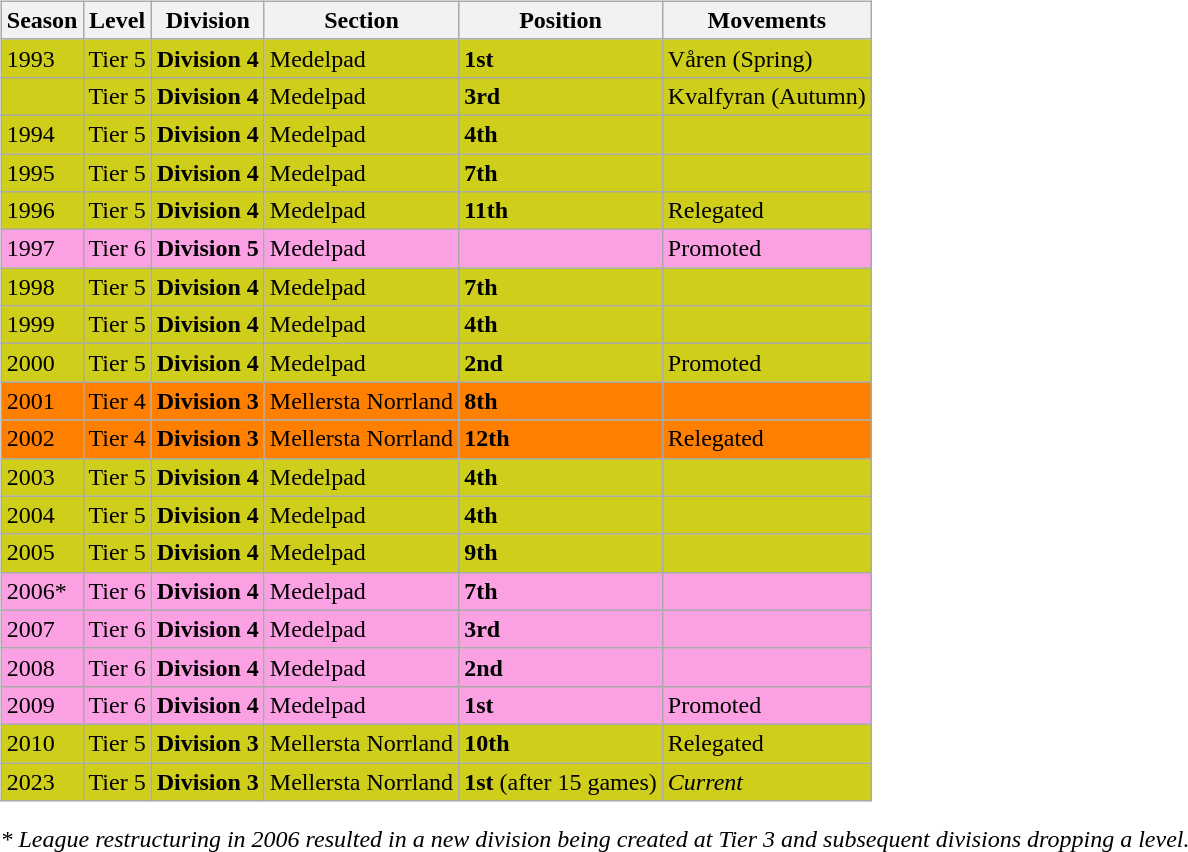<table>
<tr>
<td valign="top" width=0%><br><table class="wikitable">
<tr style="background:#f0f6fa;">
<th><strong>Season</strong></th>
<th><strong>Level</strong></th>
<th><strong>Division</strong></th>
<th><strong>Section</strong></th>
<th><strong>Position</strong></th>
<th><strong>Movements</strong></th>
</tr>
<tr>
<td style="background:#CECE1B;">1993</td>
<td style="background:#CECE1B;">Tier 5</td>
<td style="background:#CECE1B;"><strong>Division 4</strong></td>
<td style="background:#CECE1B;">Medelpad</td>
<td style="background:#CECE1B;"><strong>1st</strong></td>
<td style="background:#CECE1B;">Våren (Spring)</td>
</tr>
<tr>
<td style="background:#CECE1B;"></td>
<td style="background:#CECE1B;">Tier 5</td>
<td style="background:#CECE1B;"><strong>Division 4</strong></td>
<td style="background:#CECE1B;">Medelpad</td>
<td style="background:#CECE1B;"><strong>3rd</strong></td>
<td style="background:#CECE1B;">Kvalfyran (Autumn)</td>
</tr>
<tr>
<td style="background:#CECE1B;">1994</td>
<td style="background:#CECE1B;">Tier 5</td>
<td style="background:#CECE1B;"><strong>Division 4</strong></td>
<td style="background:#CECE1B;">Medelpad</td>
<td style="background:#CECE1B;"><strong>4th</strong></td>
<td style="background:#CECE1B;"></td>
</tr>
<tr>
<td style="background:#CECE1B;">1995</td>
<td style="background:#CECE1B;">Tier 5</td>
<td style="background:#CECE1B;"><strong>Division 4</strong></td>
<td style="background:#CECE1B;">Medelpad</td>
<td style="background:#CECE1B;"><strong>7th</strong></td>
<td style="background:#CECE1B;"></td>
</tr>
<tr>
<td style="background:#CECE1B;">1996</td>
<td style="background:#CECE1B;">Tier 5</td>
<td style="background:#CECE1B;"><strong>Division 4</strong></td>
<td style="background:#CECE1B;">Medelpad</td>
<td style="background:#CECE1B;"><strong>11th</strong></td>
<td style="background:#CECE1B;">Relegated</td>
</tr>
<tr>
<td style="background:#FBA0E3;">1997</td>
<td style="background:#FBA0E3;">Tier 6</td>
<td style="background:#FBA0E3;"><strong>Division 5</strong></td>
<td style="background:#FBA0E3;">Medelpad</td>
<td style="background:#FBA0E3;"></td>
<td style="background:#FBA0E3;">Promoted</td>
</tr>
<tr>
<td style="background:#CECE1B;">1998</td>
<td style="background:#CECE1B;">Tier 5</td>
<td style="background:#CECE1B;"><strong>Division 4</strong></td>
<td style="background:#CECE1B;">Medelpad</td>
<td style="background:#CECE1B;"><strong>7th</strong></td>
<td style="background:#CECE1B;"></td>
</tr>
<tr>
<td style="background:#CECE1B;">1999</td>
<td style="background:#CECE1B;">Tier 5</td>
<td style="background:#CECE1B;"><strong>Division 4</strong></td>
<td style="background:#CECE1B;">Medelpad</td>
<td style="background:#CECE1B;"><strong>4th</strong></td>
<td style="background:#CECE1B;"></td>
</tr>
<tr>
<td style="background:#CECE1B;">2000</td>
<td style="background:#CECE1B;">Tier 5</td>
<td style="background:#CECE1B;"><strong>Division 4</strong></td>
<td style="background:#CECE1B;">Medelpad</td>
<td style="background:#CECE1B;"><strong>2nd</strong></td>
<td style="background:#CECE1B;">Promoted</td>
</tr>
<tr>
<td style="background:#FF7F00;">2001</td>
<td style="background:#FF7F00;">Tier 4</td>
<td style="background:#FF7F00;"><strong>Division 3</strong></td>
<td style="background:#FF7F00;">Mellersta Norrland</td>
<td style="background:#FF7F00;"><strong>8th</strong></td>
<td style="background:#FF7F00;"></td>
</tr>
<tr>
<td style="background:#FF7F00;">2002</td>
<td style="background:#FF7F00;">Tier 4</td>
<td style="background:#FF7F00;"><strong>Division 3</strong></td>
<td style="background:#FF7F00;">Mellersta Norrland</td>
<td style="background:#FF7F00;"><strong>12th</strong></td>
<td style="background:#FF7F00;">Relegated</td>
</tr>
<tr>
<td style="background:#CECE1B;">2003</td>
<td style="background:#CECE1B;">Tier 5</td>
<td style="background:#CECE1B;"><strong>Division 4</strong></td>
<td style="background:#CECE1B;">Medelpad</td>
<td style="background:#CECE1B;"><strong>4th</strong></td>
<td style="background:#CECE1B;"></td>
</tr>
<tr>
<td style="background:#CECE1B;">2004</td>
<td style="background:#CECE1B;">Tier 5</td>
<td style="background:#CECE1B;"><strong>Division 4</strong></td>
<td style="background:#CECE1B;">Medelpad</td>
<td style="background:#CECE1B;"><strong>4th</strong></td>
<td style="background:#CECE1B;"></td>
</tr>
<tr>
<td style="background:#CECE1B;">2005</td>
<td style="background:#CECE1B;">Tier 5</td>
<td style="background:#CECE1B;"><strong>Division 4</strong></td>
<td style="background:#CECE1B;">Medelpad</td>
<td style="background:#CECE1B;"><strong>9th</strong></td>
<td style="background:#CECE1B;"></td>
</tr>
<tr>
<td style="background:#FBA0E3;">2006*</td>
<td style="background:#FBA0E3;">Tier 6</td>
<td style="background:#FBA0E3;"><strong>Division 4</strong></td>
<td style="background:#FBA0E3;">Medelpad</td>
<td style="background:#FBA0E3;"><strong>7th</strong></td>
<td style="background:#FBA0E3;"></td>
</tr>
<tr>
<td style="background:#FBA0E3;">2007</td>
<td style="background:#FBA0E3;">Tier 6</td>
<td style="background:#FBA0E3;"><strong>Division 4</strong></td>
<td style="background:#FBA0E3;">Medelpad</td>
<td style="background:#FBA0E3;"><strong>3rd</strong></td>
<td style="background:#FBA0E3;"></td>
</tr>
<tr>
<td style="background:#FBA0E3;">2008</td>
<td style="background:#FBA0E3;">Tier 6</td>
<td style="background:#FBA0E3;"><strong>Division 4</strong></td>
<td style="background:#FBA0E3;">Medelpad</td>
<td style="background:#FBA0E3;"><strong>2nd</strong></td>
<td style="background:#FBA0E3;"></td>
</tr>
<tr>
<td style="background:#FBA0E3;">2009</td>
<td style="background:#FBA0E3;">Tier 6</td>
<td style="background:#FBA0E3;"><strong>Division 4</strong></td>
<td style="background:#FBA0E3;">Medelpad</td>
<td style="background:#FBA0E3;"><strong>1st</strong></td>
<td style="background:#FBA0E3;">Promoted</td>
</tr>
<tr>
<td style="background:#CECE1B;">2010</td>
<td style="background:#CECE1B;">Tier 5</td>
<td style="background:#CECE1B;"><strong>Division 3</strong></td>
<td style="background:#CECE1B;">Mellersta Norrland</td>
<td style="background:#CECE1B;"><strong>10th</strong></td>
<td style="background:#CECE1B;">Relegated</td>
</tr>
<tr>
<td style="background:#CECE1B;">2023</td>
<td style="background:#CECE1B;">Tier 5</td>
<td style="background:#CECE1B;"><strong>Division 3</strong></td>
<td style="background:#CECE1B;">Mellersta Norrland</td>
<td style="background:#CECE1B;"><strong>1st</strong> (after 15 games)</td>
<td style="background:#CECE1B;"><em>Current</em></td>
</tr>
</table>
<em>* League restructuring in 2006 resulted in a new division being created at Tier 3 and subsequent divisions dropping a level.</em> 

</td>
</tr>
</table>
